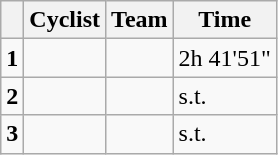<table class=wikitable>
<tr>
<th></th>
<th>Cyclist</th>
<th>Team</th>
<th>Time</th>
</tr>
<tr>
<td><strong>1</strong></td>
<td></td>
<td></td>
<td>2h 41'51"</td>
</tr>
<tr>
<td><strong>2</strong></td>
<td></td>
<td></td>
<td>s.t.</td>
</tr>
<tr>
<td><strong>3</strong></td>
<td></td>
<td></td>
<td>s.t.</td>
</tr>
</table>
